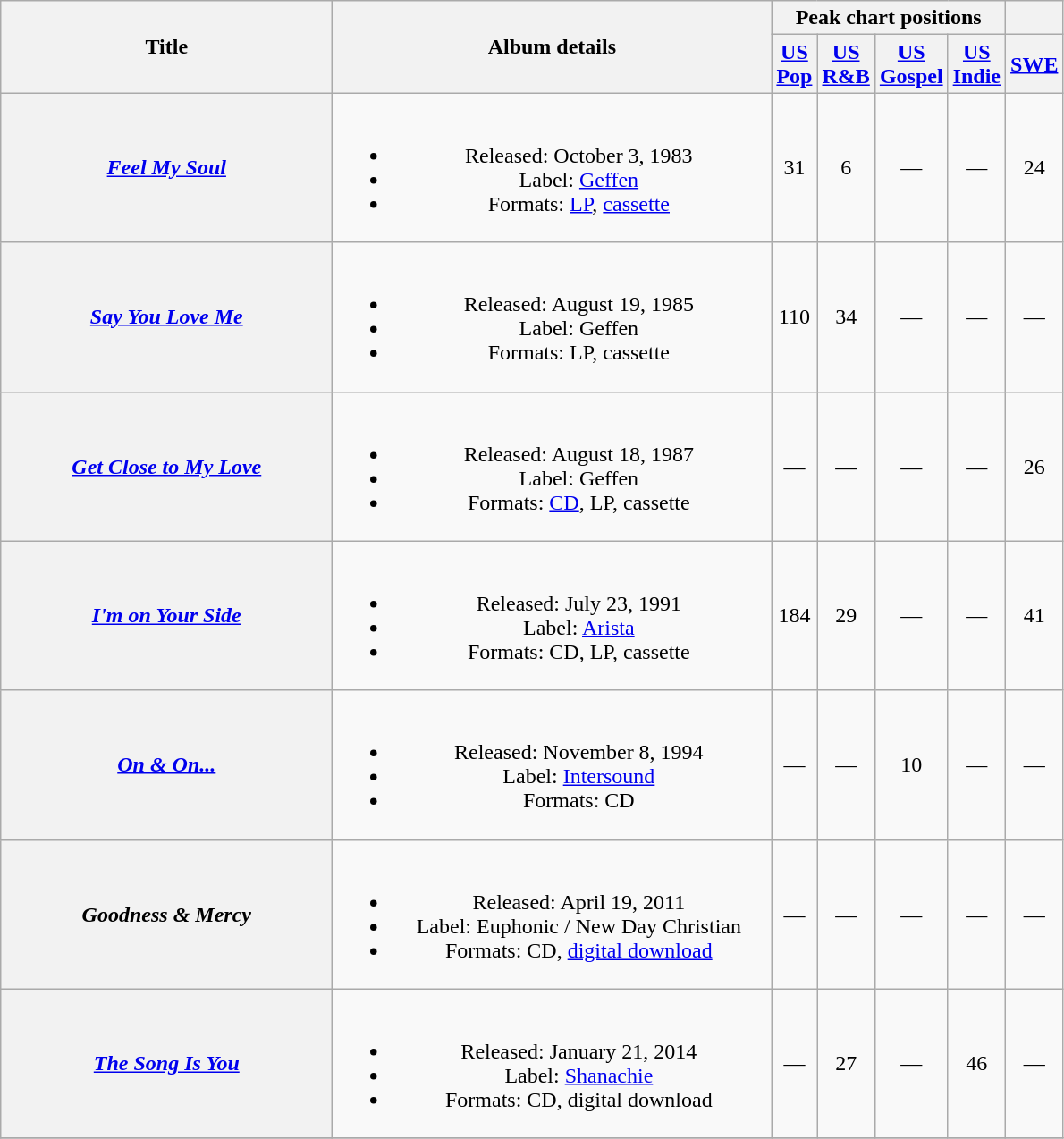<table class="wikitable plainrowheaders" style="text-align:center;" border="1">
<tr>
<th scope="col" rowspan="2" style="width:15em;">Title</th>
<th scope="col" rowspan="2" style="width:20em;">Album details</th>
<th scope="col" colspan="4">Peak chart positions</th>
<th></th>
</tr>
<tr>
<th scope="col"><a href='#'>US<br>Pop</a><br></th>
<th scope="col"><a href='#'>US<br>R&B</a><br></th>
<th scope="col"><a href='#'>US<br>Gospel</a><br></th>
<th scope="col"><a href='#'>US<br>Indie</a><br></th>
<th scope="col"><a href='#'>SWE</a><br></th>
</tr>
<tr>
<th scope="row"><em><a href='#'>Feel My Soul</a></em></th>
<td><br><ul><li>Released: October 3, 1983</li><li>Label: <a href='#'>Geffen</a></li><li>Formats: <a href='#'>LP</a>, <a href='#'>cassette</a></li></ul></td>
<td>31</td>
<td>6</td>
<td>—</td>
<td>—</td>
<td>24</td>
</tr>
<tr>
<th scope="row"><em><a href='#'>Say You Love Me</a></em></th>
<td><br><ul><li>Released: August 19, 1985</li><li>Label: Geffen</li><li>Formats: LP, cassette</li></ul></td>
<td>110</td>
<td>34</td>
<td>—</td>
<td>—</td>
<td>—</td>
</tr>
<tr>
<th scope="row"><em><a href='#'>Get Close to My Love</a></em></th>
<td><br><ul><li>Released: August 18, 1987</li><li>Label: Geffen</li><li>Formats: <a href='#'>CD</a>, LP, cassette</li></ul></td>
<td>—</td>
<td>—</td>
<td>—</td>
<td>—</td>
<td>26</td>
</tr>
<tr>
<th scope="row"><em><a href='#'>I'm on Your Side</a></em></th>
<td><br><ul><li>Released: July 23, 1991</li><li>Label: <a href='#'>Arista</a></li><li>Formats: CD, LP, cassette</li></ul></td>
<td>184</td>
<td>29</td>
<td>—</td>
<td>—</td>
<td>41</td>
</tr>
<tr>
<th scope="row"><em><a href='#'>On & On...</a></em></th>
<td><br><ul><li>Released: November 8, 1994</li><li>Label: <a href='#'>Intersound</a></li><li>Formats: CD</li></ul></td>
<td>—</td>
<td>—</td>
<td>10</td>
<td>—</td>
<td>—</td>
</tr>
<tr>
<th scope="row"><em>Goodness & Mercy</em></th>
<td><br><ul><li>Released: April 19, 2011</li><li>Label: Euphonic / New Day Christian</li><li>Formats: CD, <a href='#'>digital download</a></li></ul></td>
<td>—</td>
<td>—</td>
<td>—</td>
<td>—</td>
<td>—</td>
</tr>
<tr>
<th scope="row"><em><a href='#'>The Song Is You</a></em></th>
<td><br><ul><li>Released: January 21, 2014</li><li>Label: <a href='#'>Shanachie</a></li><li>Formats: CD, digital download</li></ul></td>
<td>—</td>
<td>27</td>
<td>—</td>
<td>46</td>
<td>—</td>
</tr>
<tr>
</tr>
</table>
